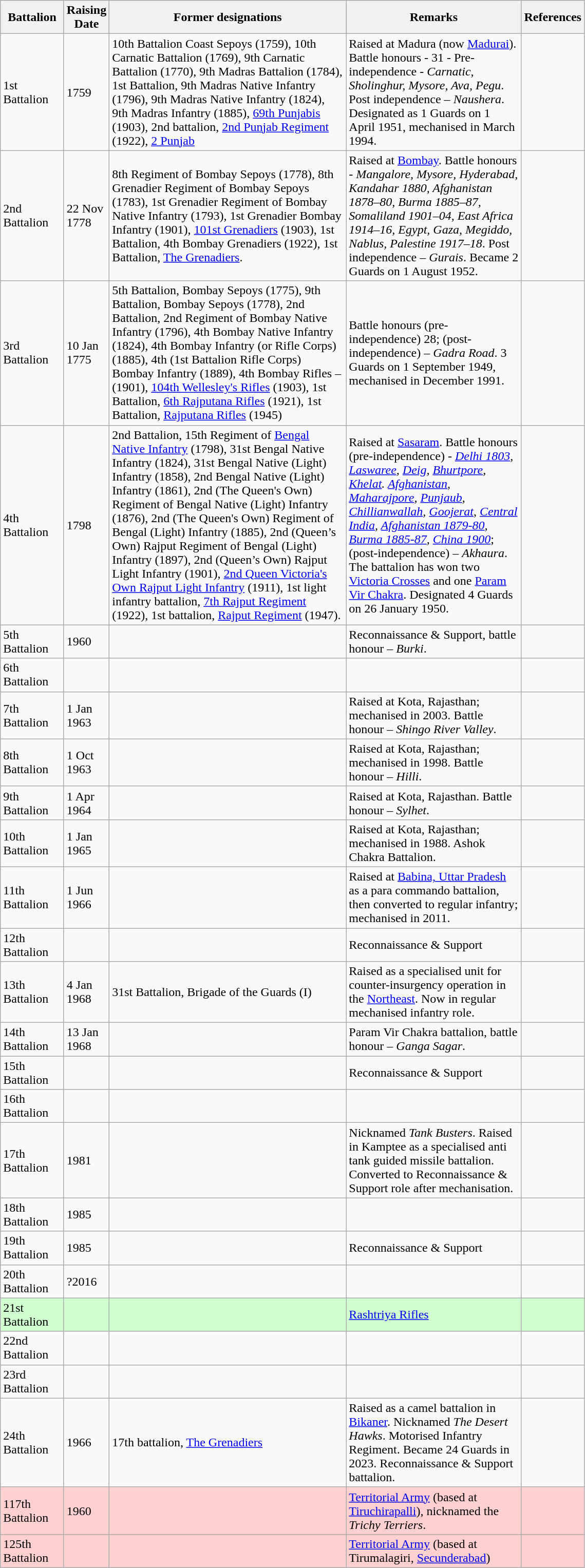<table class="wikitable">
<tr>
<th scope="col" style="width: 75px;">Battalion</th>
<th scope="col" style="width: 50px;">Raising Date</th>
<th scope="col" style="width: 300px;">Former designations</th>
<th scope="col" style="width: 220px;">Remarks</th>
<th scope="col" style="width: 40px;">References</th>
</tr>
<tr>
<td>1st Battalion</td>
<td>1759 </td>
<td>10th Battalion Coast Sepoys (1759), 10th Carnatic Battalion (1769), 9th Carnatic Battalion (1770), 9th Madras Battalion (1784), 1st Battalion, 9th Madras Native Infantry (1796), 9th Madras Native Infantry (1824), 9th Madras Infantry (1885), <a href='#'>69th Punjabis</a> (1903), 2nd battalion, <a href='#'>2nd Punjab Regiment</a> (1922), <a href='#'>2 Punjab</a></td>
<td>Raised at Madura (now <a href='#'>Madurai</a>). Battle honours - 31 - Pre-independence - <em>Carnatic, Sholinghur, Mysore, Ava, Pegu</em>.  Post independence – <em>Naushera</em>. Designated as 1 Guards on 1 April 1951, mechanised in March 1994.</td>
<td></td>
</tr>
<tr>
<td>2nd Battalion</td>
<td>22 Nov 1778</td>
<td>8th Regiment of Bombay Sepoys (1778), 8th Grenadier Regiment of Bombay Sepoys (1783), 1st Grenadier Regiment of Bombay Native Infantry (1793), 1st Grenadier Bombay Infantry (1901), <a href='#'>101st Grenadiers</a> (1903), 1st Battalion, 4th Bombay Grenadiers (1922), 1st Battalion, <a href='#'>The Grenadiers</a>.</td>
<td>Raised at <a href='#'>Bombay</a>. Battle honours - <em>Mangalore, Mysore, Hyderabad, Kandahar 1880, Afghanistan 1878–80, Burma 1885–87, Somaliland 1901–04, East Africa 1914–16, Egypt, Gaza, Megiddo, Nablus, Palestine 1917–18</em>. Post independence – <em>Gurais</em>. Became 2 Guards on 1 August 1952.</td>
<td></td>
</tr>
<tr>
<td>3rd Battalion</td>
<td>10 Jan 1775</td>
<td>5th Battalion, Bombay Sepoys (1775), 9th Battalion, Bombay Sepoys (1778), 2nd Battalion, 2nd Regiment of Bombay Native Infantry (1796), 4th Bombay Native Infantry (1824), 4th Bombay Infantry (or Rifle Corps) (1885), 4th (1st Battalion Rifle Corps) Bombay Infantry (1889), 4th Bombay Rifles – (1901), <a href='#'>104th Wellesley's Rifles</a> (1903), 1st Battalion, <a href='#'>6th Rajputana Rifles</a> (1921), 1st Battalion, <a href='#'>Rajputana Rifles</a> (1945)</td>
<td>Battle honours (pre-independence) 28; (post-independence) – <em>Gadra Road</em>. 3 Guards on 1 September 1949, mechanised in December 1991.</td>
<td></td>
</tr>
<tr>
<td>4th Battalion</td>
<td>1798</td>
<td>2nd Battalion, 15th Regiment of <a href='#'>Bengal Native Infantry</a> (1798), 31st Bengal Native Infantry (1824), 31st Bengal Native (Light) Infantry (1858), 2nd Bengal Native (Light) Infantry (1861), 2nd (The Queen's Own) Regiment of Bengal Native (Light) Infantry (1876), 2nd (The Queen's Own) Regiment of Bengal (Light) Infantry (1885), 2nd (Queen’s Own) Rajput Regiment of Bengal (Light) Infantry (1897), 2nd (Queen’s Own) Rajput Light Infantry (1901), <a href='#'>2nd Queen Victoria's Own Rajput Light Infantry</a> (1911), 1st light infantry battalion, <a href='#'>7th Rajput Regiment</a> (1922), 1st battalion, <a href='#'>Rajput Regiment</a> (1947).</td>
<td>Raised at <a href='#'>Sasaram</a>. Battle honours (pre-independence) - <em><a href='#'>Delhi 1803</a>, <a href='#'>Laswaree</a>, <a href='#'>Deig</a>, <a href='#'>Bhurtpore</a>, <a href='#'>Khelat</a>. <a href='#'>Afghanistan</a>, <a href='#'>Maharajpore</a>, <a href='#'>Punjaub</a>, <a href='#'>Chillianwallah</a>, <a href='#'>Goojerat</a>, <a href='#'>Central India</a>, <a href='#'>Afghanistan 1879-80</a>, <a href='#'>Burma 1885-87</a>, <a href='#'>China 1900</a></em>; (post-independence) – <em>Akhaura</em>. The battalion has won two <a href='#'>Victoria Crosses</a> and one <a href='#'>Param Vir Chakra</a>. Designated 4 Guards on 26 January 1950.</td>
<td></td>
</tr>
<tr>
<td>5th Battalion</td>
<td>1960</td>
<td></td>
<td>Reconnaissance & Support, battle honour – <em>Burki</em>.</td>
<td></td>
</tr>
<tr>
<td>6th Battalion</td>
<td></td>
<td></td>
<td></td>
<td></td>
</tr>
<tr>
<td>7th Battalion</td>
<td>1 Jan 1963</td>
<td></td>
<td>Raised at Kota, Rajasthan; mechanised in 2003. Battle honour – <em>Shingo River Valley</em>.</td>
<td></td>
</tr>
<tr>
<td>8th Battalion</td>
<td>1 Oct 1963</td>
<td></td>
<td>Raised at Kota, Rajasthan; mechanised in 1998. Battle honour – <em>Hilli</em>.</td>
<td></td>
</tr>
<tr>
<td>9th Battalion</td>
<td>1 Apr 1964</td>
<td></td>
<td>Raised at Kota, Rajasthan. Battle honour – <em>Sylhet</em>.</td>
<td></td>
</tr>
<tr>
<td>10th Battalion</td>
<td>1 Jan 1965</td>
<td></td>
<td>Raised at Kota, Rajasthan; mechanised in 1988. Ashok Chakra Battalion.</td>
<td></td>
</tr>
<tr>
<td>11th Battalion</td>
<td>1 Jun 1966</td>
<td></td>
<td>Raised at <a href='#'>Babina, Uttar Pradesh</a> as a para commando battalion, then converted to regular infantry; mechanised in 2011.</td>
<td></td>
</tr>
<tr>
<td>12th Battalion</td>
<td></td>
<td></td>
<td>Reconnaissance & Support</td>
<td></td>
</tr>
<tr>
<td>13th Battalion</td>
<td>4 Jan 1968</td>
<td>31st Battalion, Brigade of the Guards (I)</td>
<td>Raised as a specialised unit for counter-insurgency operation in the <a href='#'>Northeast</a>. Now in regular mechanised infantry role.</td>
<td></td>
</tr>
<tr>
<td>14th Battalion</td>
<td>13 Jan 1968</td>
<td></td>
<td>Param Vir Chakra battalion, battle honour – <em>Ganga Sagar</em>.</td>
<td></td>
</tr>
<tr>
<td>15th Battalion</td>
<td></td>
<td></td>
<td>Reconnaissance & Support</td>
<td></td>
</tr>
<tr>
<td>16th Battalion</td>
<td></td>
<td></td>
<td></td>
<td></td>
</tr>
<tr>
<td>17th Battalion</td>
<td>1981</td>
<td></td>
<td>Nicknamed <em>Tank Busters</em>. Raised in Kamptee as a specialised anti tank guided missile battalion. Converted to Reconnaissance & Support role after mechanisation.</td>
<td></td>
</tr>
<tr>
<td>18th Battalion</td>
<td>1985</td>
<td></td>
<td></td>
<td></td>
</tr>
<tr>
<td>19th Battalion</td>
<td>1985</td>
<td></td>
<td>Reconnaissance & Support</td>
<td></td>
</tr>
<tr>
<td>20th Battalion</td>
<td>?2016</td>
<td></td>
<td></td>
<td></td>
</tr>
<tr style="background:#D0FFD0">
<td>21st Battalion</td>
<td></td>
<td></td>
<td><a href='#'>Rashtriya Rifles</a></td>
<td></td>
</tr>
<tr>
<td>22nd Battalion</td>
<td></td>
<td></td>
<td></td>
<td></td>
</tr>
<tr>
<td>23rd Battalion</td>
<td></td>
<td></td>
<td></td>
<td></td>
</tr>
<tr>
<td>24th Battalion</td>
<td>1966</td>
<td>17th battalion, <a href='#'>The Grenadiers</a></td>
<td>Raised as a camel battalion in <a href='#'>Bikaner</a>.  Nicknamed <em>The Desert Hawks</em>.  Motorised Infantry Regiment. Became 24 Guards in 2023. Reconnaissance & Support battalion.</td>
<td></td>
</tr>
<tr style="background:#FFD0D0">
<td>117th Battalion</td>
<td>1960</td>
<td></td>
<td><a href='#'>Territorial Army</a> (based at <a href='#'>Tiruchirapalli</a>), nicknamed the <em>Trichy Terriers</em>.</td>
<td></td>
</tr>
<tr style="background:#FFD0D0">
<td>125th Battalion</td>
<td></td>
<td></td>
<td><a href='#'>Territorial Army</a> (based at Tirumalagiri, <a href='#'>Secunderabad</a>)</td>
<td></td>
</tr>
</table>
